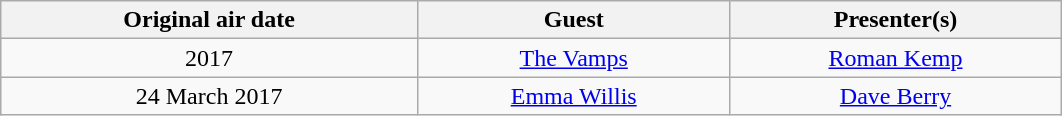<table class="wikitable plainrowheaders" style="text-align:center; width:56%;">
<tr>
<th scope="col style="width:14%;">Original air date</th>
<th scope="col style="width:14%;">Guest</th>
<th scope="col style="width:28%;">Presenter(s)</th>
</tr>
<tr>
<td scope="row">2017</td>
<td><a href='#'>The Vamps</a></td>
<td><a href='#'>Roman Kemp</a></td>
</tr>
<tr>
<td scope="row">24 March 2017</td>
<td><a href='#'>Emma Willis</a></td>
<td><a href='#'>Dave Berry</a></td>
</tr>
</table>
